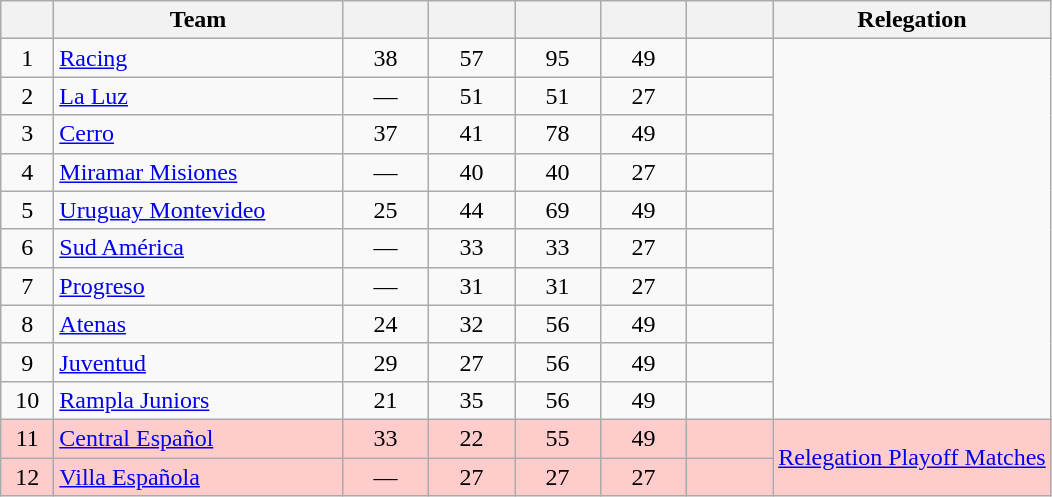<table class="wikitable" style="text-align: center;">
<tr>
<th width=28><br></th>
<th width=185>Team</th>
<th width=50></th>
<th width=50></th>
<th width=50></th>
<th width=50></th>
<th width=50><br></th>
<th>Relegation</th>
</tr>
<tr>
<td>1</td>
<td align="left"><a href='#'>Racing</a></td>
<td>38</td>
<td>57</td>
<td>95</td>
<td>49</td>
<td><strong></strong></td>
<td rowspan=10></td>
</tr>
<tr>
<td>2</td>
<td align="left"><a href='#'>La Luz</a></td>
<td>—</td>
<td>51</td>
<td>51</td>
<td>27</td>
<td><strong></strong></td>
</tr>
<tr>
<td>3</td>
<td align="left"><a href='#'>Cerro</a></td>
<td>37</td>
<td>41</td>
<td>78</td>
<td>49</td>
<td><strong></strong></td>
</tr>
<tr>
<td>4</td>
<td align="left"><a href='#'>Miramar Misiones</a></td>
<td>—</td>
<td>40</td>
<td>40</td>
<td>27</td>
<td><strong></strong></td>
</tr>
<tr>
<td>5</td>
<td align="left"><a href='#'>Uruguay Montevideo</a></td>
<td>25</td>
<td>44</td>
<td>69</td>
<td>49</td>
<td><strong></strong></td>
</tr>
<tr>
<td>6</td>
<td align="left"><a href='#'>Sud América</a></td>
<td>—</td>
<td>33</td>
<td>33</td>
<td>27</td>
<td><strong></strong></td>
</tr>
<tr>
<td>7</td>
<td align="left"><a href='#'>Progreso</a></td>
<td>—</td>
<td>31</td>
<td>31</td>
<td>27</td>
<td><strong></strong></td>
</tr>
<tr>
<td>8</td>
<td align="left"><a href='#'>Atenas</a></td>
<td>24</td>
<td>32</td>
<td>56</td>
<td>49</td>
<td><strong></strong></td>
</tr>
<tr>
<td>9</td>
<td align="left"><a href='#'>Juventud</a></td>
<td>29</td>
<td>27</td>
<td>56</td>
<td>49</td>
<td><strong></strong></td>
</tr>
<tr>
<td>10</td>
<td align="left"><a href='#'>Rampla Juniors</a></td>
<td>21</td>
<td>35</td>
<td>56</td>
<td>49</td>
<td><strong></strong></td>
</tr>
<tr bgcolor=#FFCCCC>
<td>11</td>
<td align="left"><a href='#'>Central Español</a></td>
<td>33</td>
<td>22</td>
<td>55</td>
<td>49</td>
<td><strong></strong></td>
<td rowspan=2><a href='#'>Relegation Playoff Matches</a></td>
</tr>
<tr bgcolor=#FFCCCC>
<td>12</td>
<td align="left"><a href='#'>Villa Española</a></td>
<td>—</td>
<td>27</td>
<td>27</td>
<td>27</td>
<td><strong></strong></td>
</tr>
</table>
